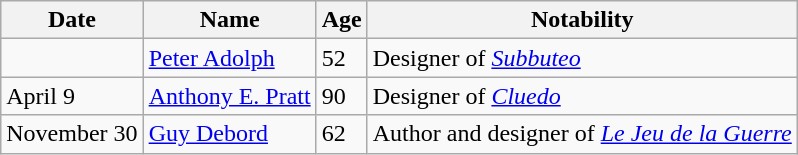<table class="wikitable">
<tr>
<th>Date</th>
<th>Name</th>
<th>Age</th>
<th>Notability</th>
</tr>
<tr>
<td></td>
<td><a href='#'>Peter Adolph</a></td>
<td>52</td>
<td>Designer of <em><a href='#'>Subbuteo</a></em></td>
</tr>
<tr>
<td>April 9</td>
<td><a href='#'>Anthony E. Pratt</a></td>
<td>90</td>
<td>Designer of <em><a href='#'>Cluedo</a></em></td>
</tr>
<tr>
<td>November 30</td>
<td><a href='#'>Guy Debord</a></td>
<td>62</td>
<td>Author and designer of <em><a href='#'>Le Jeu de la Guerre</a></em></td>
</tr>
</table>
